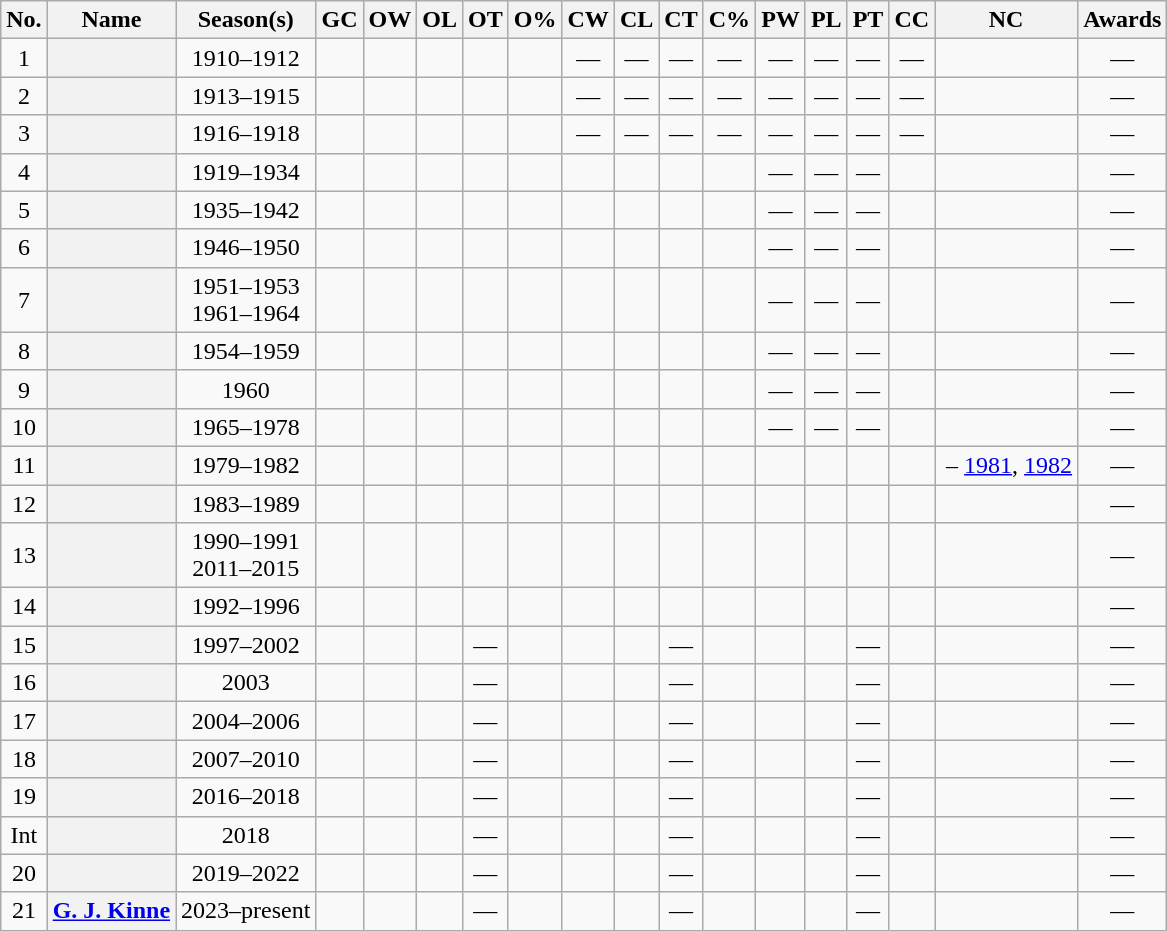<table class="wikitable sortable" style="text-align:center">
<tr>
<th scope="col" class="unsortable">No.</th>
<th scope="col">Name<br></th>
<th scope="col">Season(s)<br></th>
<th scope="col">GC</th>
<th scope="col">OW</th>
<th scope="col">OL</th>
<th scope="col">OT</th>
<th scope="col">O%</th>
<th scope="col">CW</th>
<th scope="col">CL</th>
<th scope="col">CT</th>
<th scope="col">C%</th>
<th scope="col">PW</th>
<th scope="col">PL</th>
<th scope="col">PT</th>
<th scope="col">CC</th>
<th scope="col">NC</th>
<th scope="col" class="unsortable">Awards</th>
</tr>
<tr>
<td>1</td>
<th scope="row"></th>
<td>1910–1912</td>
<td></td>
<td></td>
<td></td>
<td></td>
<td></td>
<td>—</td>
<td>—</td>
<td>—</td>
<td>—</td>
<td>—</td>
<td>—</td>
<td>—</td>
<td>—</td>
<td></td>
<td>—</td>
</tr>
<tr>
<td>2</td>
<th scope="row"></th>
<td>1913–1915</td>
<td></td>
<td></td>
<td></td>
<td></td>
<td></td>
<td>—</td>
<td>—</td>
<td>—</td>
<td>—</td>
<td>—</td>
<td>—</td>
<td>—</td>
<td>—</td>
<td></td>
<td>—</td>
</tr>
<tr>
<td>3</td>
<th scope="row"></th>
<td>1916–1918</td>
<td></td>
<td></td>
<td></td>
<td></td>
<td></td>
<td>—</td>
<td>—</td>
<td>—</td>
<td>—</td>
<td>—</td>
<td>—</td>
<td>—</td>
<td>—</td>
<td></td>
<td>—</td>
</tr>
<tr>
<td>4</td>
<th scope="row"></th>
<td>1919–1934</td>
<td></td>
<td></td>
<td></td>
<td></td>
<td></td>
<td></td>
<td></td>
<td></td>
<td></td>
<td>—</td>
<td>—</td>
<td>—</td>
<td></td>
<td></td>
<td>—</td>
</tr>
<tr>
<td>5</td>
<th scope="row"></th>
<td>1935–1942</td>
<td></td>
<td></td>
<td></td>
<td></td>
<td></td>
<td></td>
<td></td>
<td></td>
<td></td>
<td>—</td>
<td>—</td>
<td>—</td>
<td></td>
<td></td>
<td>—</td>
</tr>
<tr>
<td>6</td>
<th scope="row"></th>
<td>1946–1950</td>
<td></td>
<td></td>
<td></td>
<td></td>
<td></td>
<td></td>
<td></td>
<td></td>
<td></td>
<td>—</td>
<td>—</td>
<td>—</td>
<td></td>
<td></td>
<td>—</td>
</tr>
<tr>
<td>7</td>
<th scope="row"></th>
<td>1951–1953<br>1961–1964</td>
<td></td>
<td></td>
<td></td>
<td></td>
<td></td>
<td></td>
<td></td>
<td></td>
<td></td>
<td>—</td>
<td>—</td>
<td>—</td>
<td></td>
<td></td>
<td>—</td>
</tr>
<tr>
<td>8</td>
<th scope="row"></th>
<td>1954–1959</td>
<td></td>
<td></td>
<td></td>
<td></td>
<td></td>
<td></td>
<td></td>
<td></td>
<td></td>
<td>—</td>
<td>—</td>
<td>—</td>
<td></td>
<td></td>
<td>—</td>
</tr>
<tr>
<td>9</td>
<th scope="row"></th>
<td>1960</td>
<td></td>
<td></td>
<td></td>
<td></td>
<td></td>
<td></td>
<td></td>
<td></td>
<td></td>
<td>—</td>
<td>—</td>
<td>—</td>
<td></td>
<td></td>
<td>—</td>
</tr>
<tr>
<td>10</td>
<th scope="row"></th>
<td>1965–1978</td>
<td></td>
<td></td>
<td></td>
<td></td>
<td></td>
<td></td>
<td></td>
<td></td>
<td></td>
<td>—</td>
<td>—</td>
<td>—</td>
<td></td>
<td></td>
<td>—</td>
</tr>
<tr>
<td>11</td>
<th scope="row"></th>
<td>1979–1982</td>
<td></td>
<td></td>
<td></td>
<td></td>
<td></td>
<td></td>
<td></td>
<td></td>
<td></td>
<td></td>
<td></td>
<td></td>
<td></td>
<td> – <a href='#'>1981</a>, <a href='#'>1982</a></td>
<td>—</td>
</tr>
<tr>
<td>12</td>
<th scope="row"></th>
<td>1983–1989</td>
<td></td>
<td></td>
<td></td>
<td></td>
<td></td>
<td></td>
<td></td>
<td></td>
<td></td>
<td></td>
<td></td>
<td></td>
<td></td>
<td></td>
<td>—</td>
</tr>
<tr>
<td>13</td>
<th scope="row"></th>
<td>1990–1991<br>2011–2015</td>
<td></td>
<td></td>
<td></td>
<td></td>
<td></td>
<td></td>
<td></td>
<td></td>
<td></td>
<td></td>
<td></td>
<td></td>
<td></td>
<td></td>
<td>—</td>
</tr>
<tr>
<td>14</td>
<th scope="row"></th>
<td>1992–1996</td>
<td></td>
<td></td>
<td></td>
<td></td>
<td></td>
<td></td>
<td></td>
<td></td>
<td></td>
<td></td>
<td></td>
<td></td>
<td></td>
<td></td>
<td>—</td>
</tr>
<tr>
<td>15</td>
<th scope="row"></th>
<td>1997–2002</td>
<td></td>
<td></td>
<td></td>
<td>—</td>
<td></td>
<td></td>
<td></td>
<td>—</td>
<td></td>
<td></td>
<td></td>
<td>—</td>
<td></td>
<td></td>
<td>—</td>
</tr>
<tr>
<td>16</td>
<th scope="row"></th>
<td>2003</td>
<td></td>
<td></td>
<td></td>
<td>—</td>
<td></td>
<td></td>
<td></td>
<td>—</td>
<td></td>
<td></td>
<td></td>
<td>—</td>
<td></td>
<td></td>
<td>—</td>
</tr>
<tr>
<td>17</td>
<th scope="row"></th>
<td>2004–2006</td>
<td></td>
<td></td>
<td></td>
<td>—</td>
<td></td>
<td></td>
<td></td>
<td>—</td>
<td></td>
<td></td>
<td></td>
<td>—</td>
<td></td>
<td></td>
<td>—</td>
</tr>
<tr>
<td>18</td>
<th scope="row"></th>
<td>2007–2010</td>
<td></td>
<td></td>
<td></td>
<td>—</td>
<td></td>
<td></td>
<td></td>
<td>—</td>
<td></td>
<td></td>
<td></td>
<td>—</td>
<td></td>
<td></td>
<td>—</td>
</tr>
<tr>
<td>19</td>
<th scope="row"></th>
<td>2016–2018</td>
<td></td>
<td></td>
<td></td>
<td>—</td>
<td></td>
<td></td>
<td></td>
<td>—</td>
<td></td>
<td></td>
<td></td>
<td>—</td>
<td></td>
<td></td>
<td>—</td>
</tr>
<tr>
<td>Int</td>
<th scope="row"></th>
<td>2018</td>
<td></td>
<td></td>
<td></td>
<td>—</td>
<td></td>
<td></td>
<td></td>
<td>—</td>
<td></td>
<td></td>
<td></td>
<td>—</td>
<td></td>
<td></td>
<td>—</td>
</tr>
<tr>
<td>20</td>
<th scope="row"></th>
<td>2019–2022</td>
<td></td>
<td></td>
<td></td>
<td>—</td>
<td></td>
<td></td>
<td></td>
<td>—</td>
<td></td>
<td></td>
<td></td>
<td>—</td>
<td></td>
<td></td>
<td>—</td>
</tr>
<tr>
<td>21</td>
<th><a href='#'>G. J. Kinne</a></th>
<td>2023–present</td>
<td></td>
<td></td>
<td></td>
<td>—</td>
<td></td>
<td></td>
<td></td>
<td>—</td>
<td></td>
<td></td>
<td></td>
<td>—</td>
<td></td>
<td></td>
<td>—</td>
</tr>
</table>
